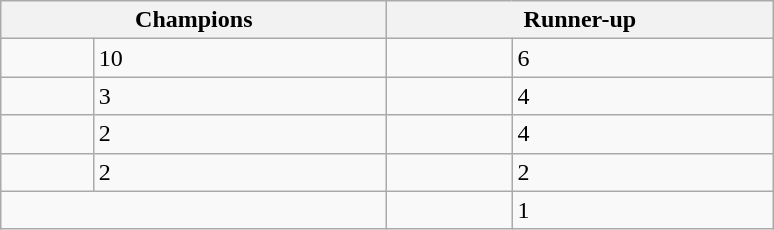<table class="sortable wikitable">
<tr>
<th colspan=2 width="250">Champions</th>
<th colspan=2 width="250">Runner-up</th>
</tr>
<tr>
<td></td>
<td>10</td>
<td></td>
<td>6</td>
</tr>
<tr>
<td></td>
<td>3</td>
<td></td>
<td>4</td>
</tr>
<tr>
<td></td>
<td>2</td>
<td></td>
<td>4</td>
</tr>
<tr>
<td></td>
<td>2</td>
<td></td>
<td>2</td>
</tr>
<tr>
<td rowspan=1 colspan=2 align="center"> </td>
<td></td>
<td>1</td>
</tr>
</table>
